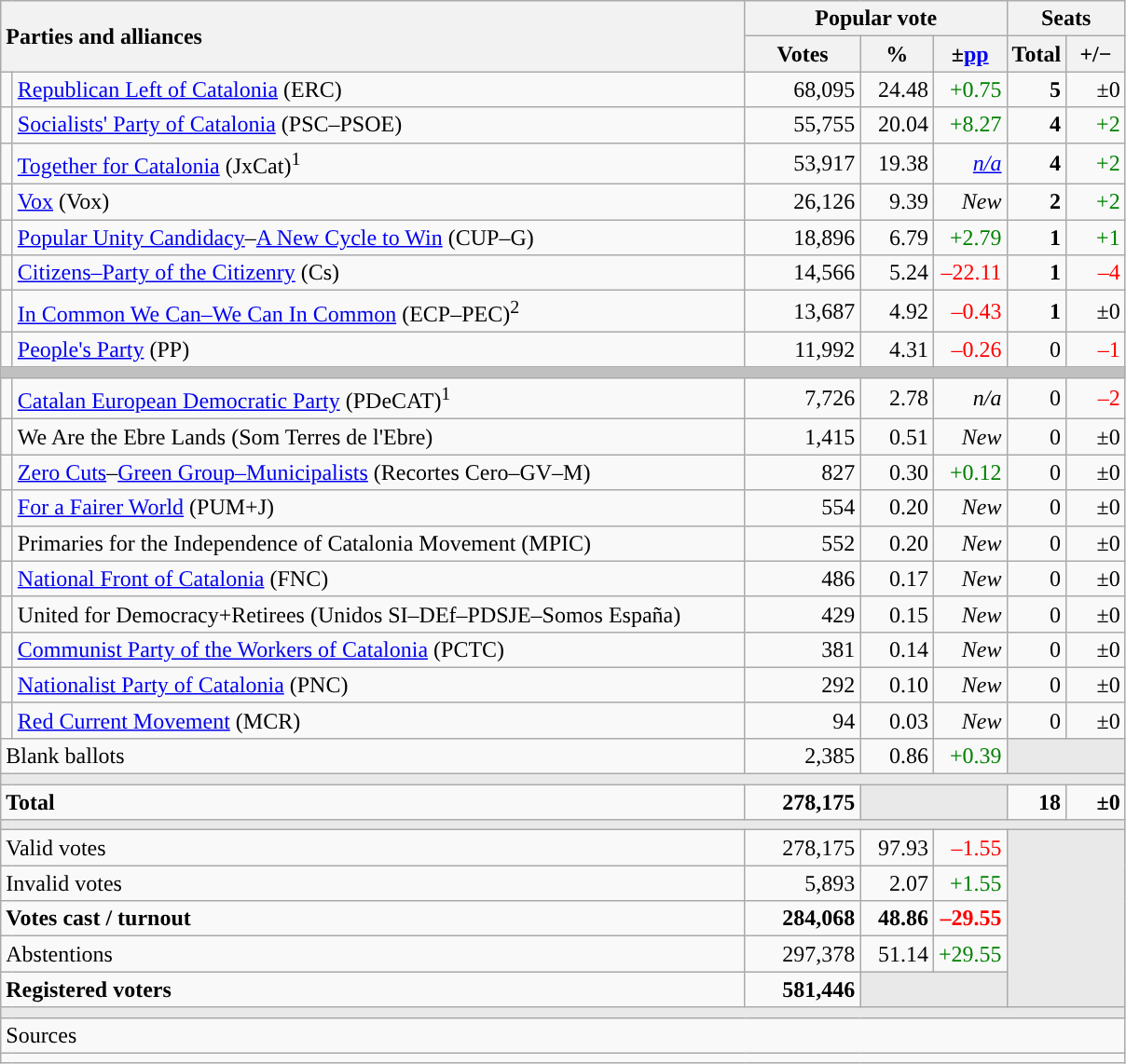<table class="wikitable" style="text-align:right;">
<tr>
<th style="text-align:left;" rowspan="2" colspan="2" width="525">Parties and alliances</th>
<th colspan="3">Popular vote</th>
<th colspan="2">Seats</th>
</tr>
<tr>
<th width="75">Votes</th>
<th width="45">%</th>
<th width="45">±<a href='#'>pp</a></th>
<th width="35">Total</th>
<th width="35">+/−</th>
</tr>
<tr>
<td width="1" style="color:inherit;background:"></td>
<td align="left"><a href='#'>Republican Left of Catalonia</a> (ERC)</td>
<td>68,095</td>
<td>24.48</td>
<td style="color:green;">+0.75</td>
<td><strong>5</strong></td>
<td>±0</td>
</tr>
<tr>
<td style="color:inherit;background:"></td>
<td align="left"><a href='#'>Socialists' Party of Catalonia</a> (PSC–PSOE)</td>
<td>55,755</td>
<td>20.04</td>
<td style="color:green;">+8.27</td>
<td><strong>4</strong></td>
<td style="color:green;">+2</td>
</tr>
<tr>
<td style="color:inherit;background:"></td>
<td align="left"><a href='#'>Together for Catalonia</a> (JxCat)<sup>1</sup></td>
<td>53,917</td>
<td>19.38</td>
<td><em><a href='#'>n/a</a></em></td>
<td><strong>4</strong></td>
<td style="color:green;">+2</td>
</tr>
<tr>
<td style="color:inherit;background:"></td>
<td align="left"><a href='#'>Vox</a> (Vox)</td>
<td>26,126</td>
<td>9.39</td>
<td><em>New</em></td>
<td><strong>2</strong></td>
<td style="color:green;">+2</td>
</tr>
<tr>
<td style="color:inherit;background:"></td>
<td align="left"><a href='#'>Popular Unity Candidacy</a>–<a href='#'>A New Cycle to Win</a> (CUP–G)</td>
<td>18,896</td>
<td>6.79</td>
<td style="color:green;">+2.79</td>
<td><strong>1</strong></td>
<td style="color:green;">+1</td>
</tr>
<tr>
<td style="color:inherit;background:"></td>
<td align="left"><a href='#'>Citizens–Party of the Citizenry</a> (Cs)</td>
<td>14,566</td>
<td>5.24</td>
<td style="color:red;">–22.11</td>
<td><strong>1</strong></td>
<td style="color:red;">–4</td>
</tr>
<tr>
<td style="color:inherit;background:"></td>
<td align="left"><a href='#'>In Common We Can–We Can In Common</a> (ECP–PEC)<sup>2</sup></td>
<td>13,687</td>
<td>4.92</td>
<td style="color:red;">–0.43</td>
<td><strong>1</strong></td>
<td>±0</td>
</tr>
<tr>
<td style="color:inherit;background:"></td>
<td align="left"><a href='#'>People's Party</a> (PP)</td>
<td>11,992</td>
<td>4.31</td>
<td style="color:red;">–0.26</td>
<td>0</td>
<td style="color:red;">–1</td>
</tr>
<tr>
<td colspan="7" bgcolor="#C0C0C0"></td>
</tr>
<tr>
<td style="color:inherit;background:"></td>
<td align="left"><a href='#'>Catalan European Democratic Party</a> (PDeCAT)<sup>1</sup></td>
<td>7,726</td>
<td>2.78</td>
<td><em>n/a</em></td>
<td>0</td>
<td style="color:red;">–2</td>
</tr>
<tr>
<td style="color:inherit;background:"></td>
<td align="left">We Are the Ebre Lands (Som Terres de l'Ebre)</td>
<td>1,415</td>
<td>0.51</td>
<td><em>New</em></td>
<td>0</td>
<td>±0</td>
</tr>
<tr>
<td style="color:inherit;background:"></td>
<td align="left"><a href='#'>Zero Cuts</a>–<a href='#'>Green Group–Municipalists</a> (Recortes Cero–GV–M)</td>
<td>827</td>
<td>0.30</td>
<td style="color:green;">+0.12</td>
<td>0</td>
<td>±0</td>
</tr>
<tr>
<td style="color:inherit;background:"></td>
<td align="left"><a href='#'>For a Fairer World</a> (PUM+J)</td>
<td>554</td>
<td>0.20</td>
<td><em>New</em></td>
<td>0</td>
<td>±0</td>
</tr>
<tr>
<td style="color:inherit;background:"></td>
<td align="left">Primaries for the Independence of Catalonia Movement (MPIC)</td>
<td>552</td>
<td>0.20</td>
<td><em>New</em></td>
<td>0</td>
<td>±0</td>
</tr>
<tr>
<td style="color:inherit;background:"></td>
<td align="left"><a href='#'>National Front of Catalonia</a> (FNC)</td>
<td>486</td>
<td>0.17</td>
<td><em>New</em></td>
<td>0</td>
<td>±0</td>
</tr>
<tr>
<td style="color:inherit;background:"></td>
<td align="left">United for Democracy+Retirees (Unidos SI–DEf–PDSJE–Somos España)</td>
<td>429</td>
<td>0.15</td>
<td><em>New</em></td>
<td>0</td>
<td>±0</td>
</tr>
<tr>
<td style="color:inherit;background:"></td>
<td align="left"><a href='#'>Communist Party of the Workers of Catalonia</a> (PCTC)</td>
<td>381</td>
<td>0.14</td>
<td><em>New</em></td>
<td>0</td>
<td>±0</td>
</tr>
<tr>
<td style="color:inherit;background:"></td>
<td align="left"><a href='#'>Nationalist Party of Catalonia</a> (PNC)</td>
<td>292</td>
<td>0.10</td>
<td><em>New</em></td>
<td>0</td>
<td>±0</td>
</tr>
<tr>
<td style="color:inherit;background:"></td>
<td align="left"><a href='#'>Red Current Movement</a> (MCR)</td>
<td>94</td>
<td>0.03</td>
<td><em>New</em></td>
<td>0</td>
<td>±0</td>
</tr>
<tr>
<td align="left" colspan="2">Blank ballots</td>
<td>2,385</td>
<td>0.86</td>
<td style="color:green;">+0.39</td>
<td bgcolor="#E9E9E9" colspan="2"></td>
</tr>
<tr>
<td colspan="7" bgcolor="#E9E9E9"></td>
</tr>
<tr style="font-weight:bold;">
<td align="left" colspan="2">Total</td>
<td>278,175</td>
<td bgcolor="#E9E9E9" colspan="2"></td>
<td>18</td>
<td>±0</td>
</tr>
<tr>
<td colspan="7" bgcolor="#E9E9E9"></td>
</tr>
<tr>
<td align="left" colspan="2">Valid votes</td>
<td>278,175</td>
<td>97.93</td>
<td style="color:red;">–1.55</td>
<td bgcolor="#E9E9E9" colspan="2" rowspan="5"></td>
</tr>
<tr>
<td align="left" colspan="2">Invalid votes</td>
<td>5,893</td>
<td>2.07</td>
<td style="color:green;">+1.55</td>
</tr>
<tr style="font-weight:bold;">
<td align="left" colspan="2">Votes cast / turnout</td>
<td>284,068</td>
<td>48.86</td>
<td style="color:red;">–29.55</td>
</tr>
<tr>
<td align="left" colspan="2">Abstentions</td>
<td>297,378</td>
<td>51.14</td>
<td style="color:green;">+29.55</td>
</tr>
<tr style="font-weight:bold;">
<td align="left" colspan="2">Registered voters</td>
<td>581,446</td>
<td bgcolor="#E9E9E9" colspan="2"></td>
</tr>
<tr>
<td colspan="7" bgcolor="#E9E9E9"></td>
</tr>
<tr>
<td align="left" colspan="7">Sources</td>
</tr>
<tr>
<td colspan="7" style="text-align:left; max-width:790px;"></td>
</tr>
</table>
